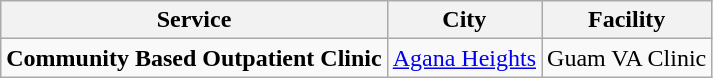<table class="wikitable">
<tr>
<th>Service</th>
<th>City</th>
<th>Facility</th>
</tr>
<tr>
<td><strong>Community Based Outpatient Clinic</strong></td>
<td><a href='#'>Agana Heights</a></td>
<td>Guam VA Clinic</td>
</tr>
</table>
